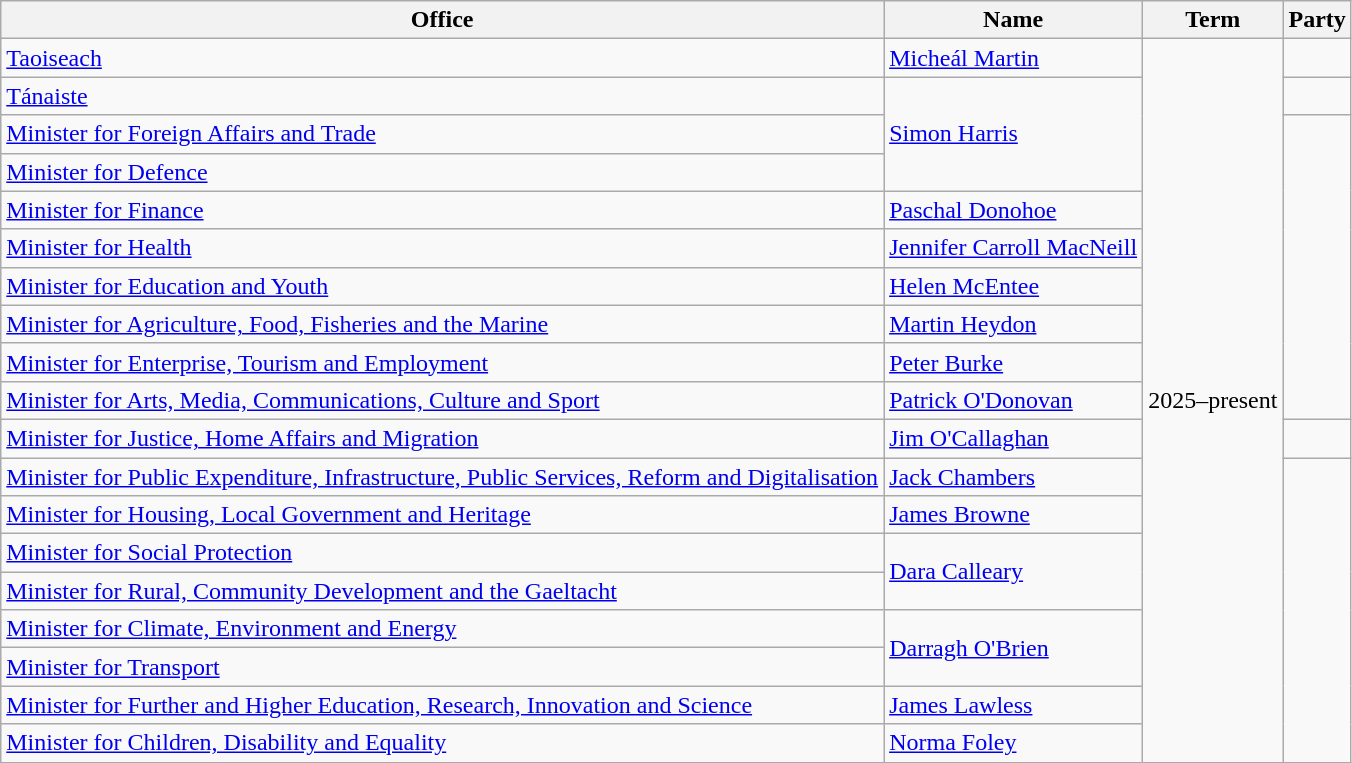<table class="wikitable">
<tr>
<th>Office</th>
<th>Name</th>
<th>Term</th>
<th colspan="2">Party</th>
</tr>
<tr>
<td><a href='#'>Taoiseach</a></td>
<td><a href='#'>Micheál Martin</a></td>
<td rowspan=19>2025–present</td>
<td></td>
</tr>
<tr>
<td><a href='#'>Tánaiste</a></td>
<td rowspan=3><a href='#'>Simon Harris</a></td>
<td></td>
</tr>
<tr>
<td><a href='#'>Minister for Foreign Affairs and Trade</a></td>
</tr>
<tr>
<td><a href='#'>Minister for Defence</a></td>
</tr>
<tr>
<td><a href='#'>Minister for Finance</a></td>
<td><a href='#'>Paschal Donohoe</a></td>
</tr>
<tr>
<td><a href='#'>Minister for Health</a></td>
<td><a href='#'>Jennifer Carroll MacNeill</a></td>
</tr>
<tr>
<td><a href='#'>Minister for Education and Youth</a></td>
<td><a href='#'>Helen McEntee</a></td>
</tr>
<tr>
<td><a href='#'>Minister for Agriculture, Food, Fisheries and the Marine</a></td>
<td><a href='#'>Martin Heydon</a></td>
</tr>
<tr>
<td><a href='#'>Minister for Enterprise, Tourism and Employment</a></td>
<td><a href='#'>Peter Burke</a></td>
</tr>
<tr>
<td><a href='#'>Minister for Arts, Media, Communications, Culture and Sport</a></td>
<td><a href='#'>Patrick O'Donovan</a></td>
</tr>
<tr>
<td><a href='#'>Minister for Justice, Home Affairs and Migration</a></td>
<td><a href='#'>Jim O'Callaghan</a></td>
<td></td>
</tr>
<tr>
<td><a href='#'>Minister for Public Expenditure, Infrastructure, Public Services, Reform and Digitalisation</a></td>
<td><a href='#'>Jack Chambers</a></td>
</tr>
<tr>
<td><a href='#'>Minister for Housing, Local Government and Heritage</a></td>
<td><a href='#'>James Browne</a></td>
</tr>
<tr>
<td><a href='#'>Minister for Social Protection</a></td>
<td rowspan=2><a href='#'>Dara Calleary</a></td>
</tr>
<tr>
<td><a href='#'>Minister for Rural, Community Development and the Gaeltacht</a></td>
</tr>
<tr>
<td><a href='#'>Minister for Climate, Environment and Energy</a></td>
<td rowspan=2><a href='#'>Darragh O'Brien</a></td>
</tr>
<tr>
<td><a href='#'>Minister for Transport</a></td>
</tr>
<tr>
<td><a href='#'>Minister for Further and Higher Education, Research, Innovation and Science</a></td>
<td><a href='#'>James Lawless</a></td>
</tr>
<tr>
<td><a href='#'>Minister for Children, Disability and Equality</a></td>
<td><a href='#'>Norma Foley</a></td>
</tr>
</table>
